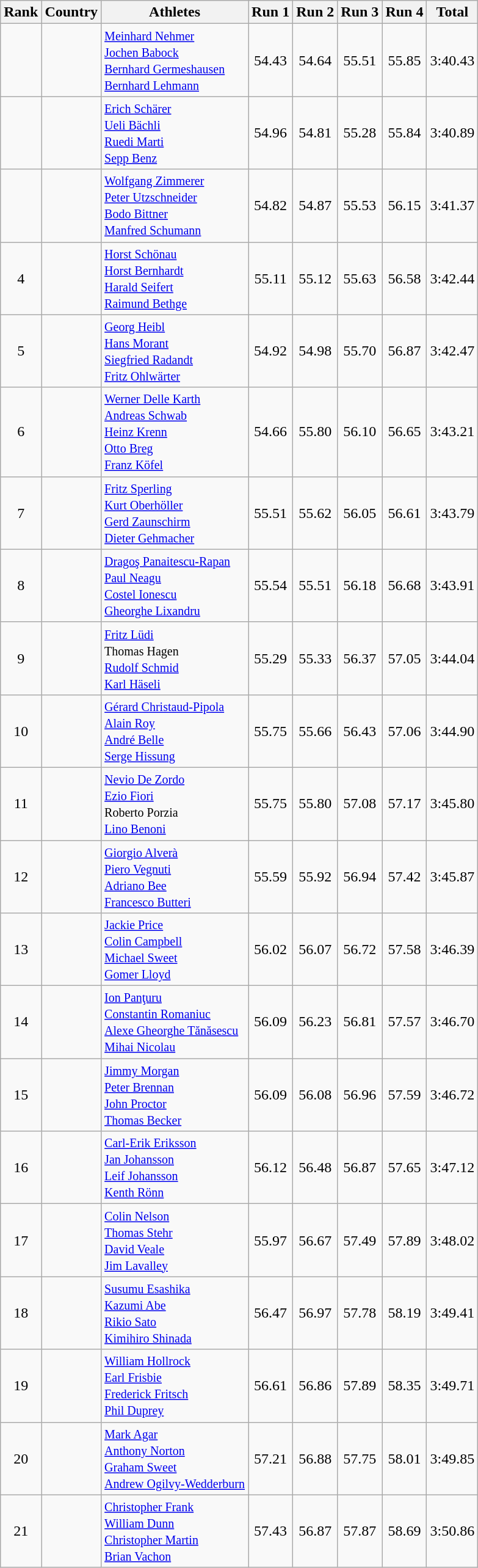<table class="wikitable sortable" style="text-align:center">
<tr>
<th>Rank</th>
<th>Country</th>
<th>Athletes</th>
<th>Run 1</th>
<th>Run 2</th>
<th>Run 3</th>
<th>Run 4</th>
<th>Total</th>
</tr>
<tr>
<td></td>
<td align=left></td>
<td align=left><small> <a href='#'>Meinhard Nehmer</a> <br> <a href='#'>Jochen Babock</a> <br> <a href='#'>Bernhard Germeshausen</a> <br> <a href='#'>Bernhard Lehmann</a> </small></td>
<td>54.43</td>
<td>54.64</td>
<td>55.51</td>
<td>55.85</td>
<td>3:40.43</td>
</tr>
<tr>
<td></td>
<td align=left></td>
<td align=left><small> <a href='#'>Erich Schärer</a> <br> <a href='#'>Ueli Bächli</a> <br> <a href='#'>Ruedi Marti</a> <br> <a href='#'>Sepp Benz</a> </small></td>
<td>54.96</td>
<td>54.81</td>
<td>55.28</td>
<td>55.84</td>
<td>3:40.89</td>
</tr>
<tr>
<td></td>
<td align=left></td>
<td align=left><small> <a href='#'>Wolfgang Zimmerer</a> <br> <a href='#'>Peter Utzschneider</a> <br> <a href='#'>Bodo Bittner</a> <br> <a href='#'>Manfred Schumann</a> </small></td>
<td>54.82</td>
<td>54.87</td>
<td>55.53</td>
<td>56.15</td>
<td>3:41.37</td>
</tr>
<tr>
<td>4</td>
<td align=left></td>
<td align=left><small> <a href='#'>Horst Schönau</a> <br> <a href='#'>Horst Bernhardt</a> <br> <a href='#'>Harald Seifert</a> <br> <a href='#'>Raimund Bethge</a></small></td>
<td>55.11</td>
<td>55.12</td>
<td>55.63</td>
<td>56.58</td>
<td>3:42.44</td>
</tr>
<tr>
<td>5</td>
<td align=left></td>
<td align=left><small> <a href='#'>Georg Heibl</a> <br> <a href='#'>Hans Morant</a> <br> <a href='#'>Siegfried Radandt</a> <br> <a href='#'>Fritz Ohlwärter</a></small></td>
<td>54.92</td>
<td>54.98</td>
<td>55.70</td>
<td>56.87</td>
<td>3:42.47</td>
</tr>
<tr>
<td>6</td>
<td align=left></td>
<td align=left><small> <a href='#'>Werner Delle Karth</a> <br> <a href='#'>Andreas Schwab</a> <br> <a href='#'>Heinz Krenn</a> <br> <a href='#'>Otto Breg</a><br> <a href='#'>Franz Köfel</a> </small></td>
<td>54.66</td>
<td>55.80</td>
<td>56.10</td>
<td>56.65</td>
<td>3:43.21</td>
</tr>
<tr>
<td>7</td>
<td align=left></td>
<td align=left><small> <a href='#'>Fritz Sperling</a> <br> <a href='#'>Kurt Oberhöller</a> <br> <a href='#'>Gerd Zaunschirm</a> <br> <a href='#'>Dieter Gehmacher</a> </small></td>
<td>55.51</td>
<td>55.62</td>
<td>56.05</td>
<td>56.61</td>
<td>3:43.79</td>
</tr>
<tr>
<td>8</td>
<td align=left></td>
<td align=left><small> <a href='#'>Dragoş Panaitescu-Rapan</a> <br> <a href='#'>Paul Neagu</a> <br> <a href='#'>Costel Ionescu</a> <br> <a href='#'>Gheorghe Lixandru</a> </small></td>
<td>55.54</td>
<td>55.51</td>
<td>56.18</td>
<td>56.68</td>
<td>3:43.91</td>
</tr>
<tr>
<td>9</td>
<td align=left></td>
<td align=left><small> <a href='#'>Fritz Lüdi</a> <br> Thomas Hagen <br> <a href='#'>Rudolf Schmid</a> <br> <a href='#'>Karl Häseli</a></small></td>
<td>55.29</td>
<td>55.33</td>
<td>56.37</td>
<td>57.05</td>
<td>3:44.04</td>
</tr>
<tr>
<td>10</td>
<td align=left></td>
<td align=left><small> <a href='#'>Gérard Christaud-Pipola</a> <br> <a href='#'>Alain Roy</a> <br> <a href='#'>André Belle</a> <br> <a href='#'>Serge Hissung</a></small></td>
<td>55.75</td>
<td>55.66</td>
<td>56.43</td>
<td>57.06</td>
<td>3:44.90</td>
</tr>
<tr>
<td>11</td>
<td align=left></td>
<td align=left><small> <a href='#'>Nevio De Zordo</a> <br> <a href='#'>Ezio Fiori</a> <br> Roberto Porzia <br> <a href='#'>Lino Benoni</a> </small></td>
<td>55.75</td>
<td>55.80</td>
<td>57.08</td>
<td>57.17</td>
<td>3:45.80</td>
</tr>
<tr>
<td>12</td>
<td align=left></td>
<td align=left><small> <a href='#'>Giorgio Alverà</a> <br> <a href='#'>Piero Vegnuti</a> <br> <a href='#'>Adriano Bee</a> <br> <a href='#'>Francesco Butteri</a></small></td>
<td>55.59</td>
<td>55.92</td>
<td>56.94</td>
<td>57.42</td>
<td>3:45.87</td>
</tr>
<tr>
<td>13</td>
<td align=left></td>
<td align=left><small> <a href='#'>Jackie Price</a> <br> <a href='#'>Colin Campbell</a> <br> <a href='#'>Michael Sweet</a> <br> <a href='#'>Gomer Lloyd</a></small></td>
<td>56.02</td>
<td>56.07</td>
<td>56.72</td>
<td>57.58</td>
<td>3:46.39</td>
</tr>
<tr>
<td>14</td>
<td align=left></td>
<td align=left><small> <a href='#'>Ion Panţuru</a> <br> <a href='#'>Constantin Romaniuc</a> <br> <a href='#'>Alexe Gheorghe Tănăsescu</a> <br> <a href='#'>Mihai Nicolau</a> </small></td>
<td>56.09</td>
<td>56.23</td>
<td>56.81</td>
<td>57.57</td>
<td>3:46.70</td>
</tr>
<tr>
<td>15</td>
<td align=left></td>
<td align=left><small> <a href='#'>Jimmy Morgan</a> <br> <a href='#'>Peter Brennan</a> <br> <a href='#'>John Proctor</a> <br> <a href='#'>Thomas Becker</a></small></td>
<td>56.09</td>
<td>56.08</td>
<td>56.96</td>
<td>57.59</td>
<td>3:46.72</td>
</tr>
<tr>
<td>16</td>
<td align=left></td>
<td align=left><small> <a href='#'>Carl-Erik Eriksson</a> <br> <a href='#'>Jan Johansson</a> <br> <a href='#'>Leif Johansson</a> <br> <a href='#'>Kenth Rönn</a> </small></td>
<td>56.12</td>
<td>56.48</td>
<td>56.87</td>
<td>57.65</td>
<td>3:47.12</td>
</tr>
<tr>
<td>17</td>
<td align=left></td>
<td align=left><small> <a href='#'>Colin Nelson</a> <br> <a href='#'>Thomas Stehr</a> <br> <a href='#'>David Veale</a> <br> <a href='#'>Jim Lavalley</a></small></td>
<td>55.97</td>
<td>56.67</td>
<td>57.49</td>
<td>57.89</td>
<td>3:48.02</td>
</tr>
<tr>
<td>18</td>
<td align=left></td>
<td align=left><small> <a href='#'>Susumu Esashika</a> <br> <a href='#'>Kazumi Abe</a> <br> <a href='#'>Rikio Sato</a> <br> <a href='#'>Kimihiro Shinada</a> </small></td>
<td>56.47</td>
<td>56.97</td>
<td>57.78</td>
<td>58.19</td>
<td>3:49.41</td>
</tr>
<tr>
<td>19</td>
<td align=left></td>
<td align=left><small> <a href='#'>William Hollrock</a> <br> <a href='#'>Earl Frisbie</a> <br> <a href='#'>Frederick Fritsch</a> <br> <a href='#'>Phil Duprey</a> </small></td>
<td>56.61</td>
<td>56.86</td>
<td>57.89</td>
<td>58.35</td>
<td>3:49.71</td>
</tr>
<tr>
<td>20</td>
<td align=left></td>
<td align=left><small> <a href='#'>Mark Agar</a> <br> <a href='#'>Anthony Norton</a> <br> <a href='#'>Graham Sweet</a> <br> <a href='#'>Andrew Ogilvy-Wedderburn</a> </small></td>
<td>57.21</td>
<td>56.88</td>
<td>57.75</td>
<td>58.01</td>
<td>3:49.85</td>
</tr>
<tr>
<td>21</td>
<td align=left></td>
<td align=left><small> <a href='#'>Christopher Frank</a> <br> <a href='#'>William Dunn</a> <br> <a href='#'>Christopher Martin</a> <br> <a href='#'>Brian Vachon</a> </small></td>
<td>57.43</td>
<td>56.87</td>
<td>57.87</td>
<td>58.69</td>
<td>3:50.86</td>
</tr>
</table>
